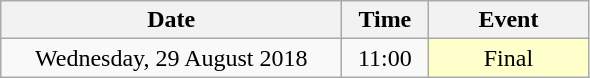<table class = "wikitable" style="text-align:center;">
<tr>
<th width=220>Date</th>
<th width=50>Time</th>
<th width=100>Event</th>
</tr>
<tr>
<td>Wednesday, 29 August 2018</td>
<td>11:00</td>
<td bgcolor=ffffcc>Final</td>
</tr>
</table>
